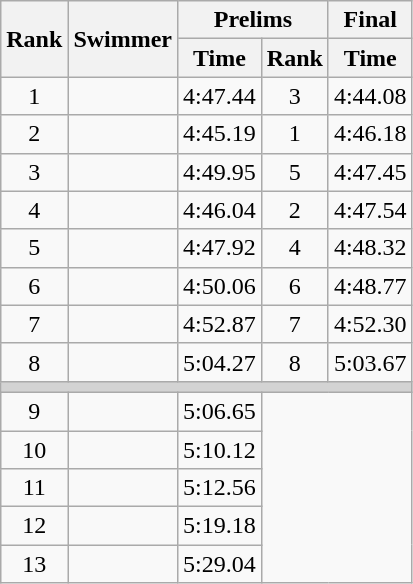<table class="wikitable" style="text-align:center;">
<tr>
<th rowspan="2">Rank</th>
<th rowspan="2">Swimmer</th>
<th colspan="2">Prelims</th>
<th>Final</th>
</tr>
<tr>
<th>Time</th>
<th>Rank</th>
<th>Time</th>
</tr>
<tr>
<td>1</td>
<td align="left"></td>
<td>4:47.44</td>
<td>3</td>
<td>4:44.08</td>
</tr>
<tr>
<td>2</td>
<td align=left></td>
<td>4:45.19</td>
<td>1</td>
<td>4:46.18</td>
</tr>
<tr>
<td>3</td>
<td align=left></td>
<td>4:49.95</td>
<td>5</td>
<td>4:47.45</td>
</tr>
<tr>
<td>4</td>
<td align=left></td>
<td>4:46.04</td>
<td>2</td>
<td>4:47.54</td>
</tr>
<tr>
<td>5</td>
<td align=left></td>
<td>4:47.92</td>
<td>4</td>
<td>4:48.32</td>
</tr>
<tr>
<td>6</td>
<td align=left></td>
<td>4:50.06</td>
<td>6</td>
<td>4:48.77</td>
</tr>
<tr>
<td>7</td>
<td align=left></td>
<td>4:52.87</td>
<td>7</td>
<td>4:52.30</td>
</tr>
<tr>
<td>8</td>
<td align=left></td>
<td>5:04.27</td>
<td>8</td>
<td>5:03.67</td>
</tr>
<tr>
<td colspan=5 bgcolor=lightgray></td>
</tr>
<tr>
<td>9</td>
<td align="left"></td>
<td>5:06.65</td>
<td colspan="2" rowspan=10></td>
</tr>
<tr>
<td>10</td>
<td align="left"></td>
<td>5:10.12</td>
</tr>
<tr>
<td>11</td>
<td align="left"></td>
<td>5:12.56</td>
</tr>
<tr>
<td>12</td>
<td align="left"></td>
<td>5:19.18</td>
</tr>
<tr>
<td>13</td>
<td align="left"></td>
<td>5:29.04</td>
</tr>
</table>
